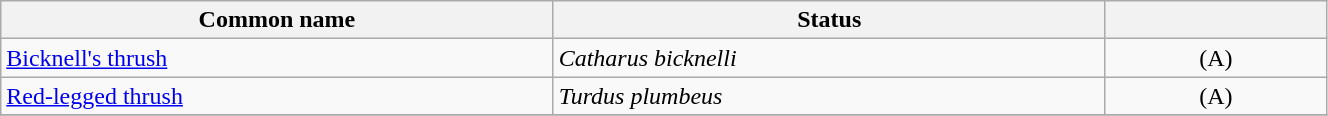<table width=70% class="wikitable">
<tr>
<th width=20%>Common name</th>
<th width=20%>Status</th>
<th width=8%></th>
</tr>
<tr>
<td><a href='#'>Bicknell's thrush</a></td>
<td><em>Catharus bicknelli</em></td>
<td align=center>(A)</td>
</tr>
<tr>
<td><a href='#'>Red-legged thrush</a></td>
<td><em>Turdus plumbeus</em></td>
<td align=center>(A)</td>
</tr>
<tr>
</tr>
</table>
